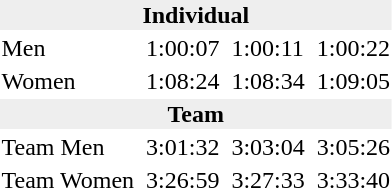<table>
<tr>
<td colspan=7 bgcolor=#eeeeee style=text-align:center;><strong>Individual</strong></td>
</tr>
<tr>
<td>Men</td>
<td align=left></td>
<td>1:00:07</td>
<td align=left></td>
<td>1:00:11</td>
<td align=left></td>
<td>1:00:22</td>
</tr>
<tr>
<td>Women</td>
<td align=left></td>
<td>1:08:24</td>
<td align=left></td>
<td>1:08:34</td>
<td align=left></td>
<td>1:09:05</td>
</tr>
<tr>
<td colspan=7 bgcolor=#eeeeee style=text-align:center;><strong>Team</strong></td>
</tr>
<tr>
<td>Team Men</td>
<td align=left></td>
<td>3:01:32</td>
<td align=left></td>
<td>3:03:04</td>
<td align=left></td>
<td>3:05:26</td>
</tr>
<tr>
<td>Team Women</td>
<td align=left></td>
<td>3:26:59</td>
<td align=left></td>
<td>3:27:33</td>
<td align=left></td>
<td>3:33:40</td>
</tr>
</table>
